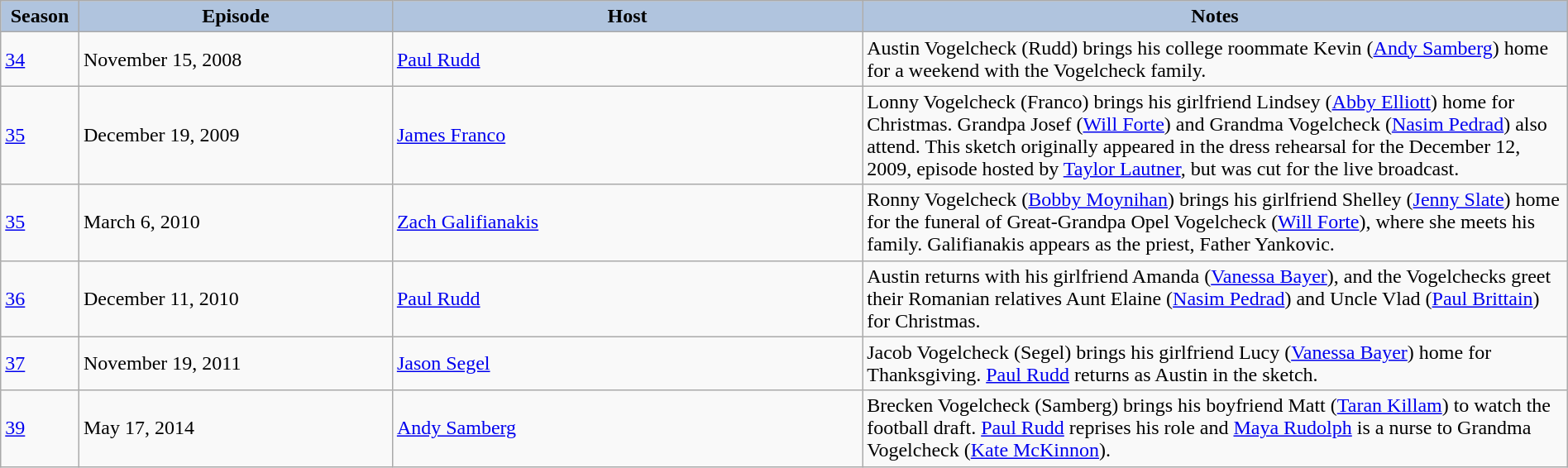<table class="wikitable" style="width:100%;">
<tr>
<th style="background:#b0c4de; width:5%;">Season</th>
<th style="background:#b0c4de; width:20%;">Episode</th>
<th style="background:#b0c4de; width:30%;">Host</th>
<th style="background:#b0c4de; width:45%;">Notes</th>
</tr>
<tr>
<td><a href='#'>34</a></td>
<td>November 15, 2008</td>
<td><a href='#'>Paul Rudd</a></td>
<td>Austin Vogelcheck (Rudd) brings his college roommate Kevin (<a href='#'>Andy Samberg</a>) home for a weekend with the Vogelcheck family.</td>
</tr>
<tr>
<td><a href='#'>35</a></td>
<td>December 19, 2009</td>
<td><a href='#'>James Franco</a></td>
<td> Lonny Vogelcheck (Franco) brings his girlfriend Lindsey (<a href='#'>Abby Elliott</a>) home for Christmas. Grandpa Josef (<a href='#'>Will Forte</a>) and Grandma Vogelcheck (<a href='#'>Nasim Pedrad</a>) also attend. This sketch originally appeared in the dress rehearsal for the December 12, 2009, episode hosted by <a href='#'>Taylor Lautner</a>, but was cut for the live broadcast.</td>
</tr>
<tr>
<td><a href='#'>35</a></td>
<td>March 6, 2010</td>
<td><a href='#'>Zach Galifianakis</a></td>
<td>Ronny Vogelcheck (<a href='#'>Bobby Moynihan</a>) brings his girlfriend Shelley (<a href='#'>Jenny Slate</a>) home for the funeral of Great-Grandpa Opel Vogelcheck (<a href='#'>Will Forte</a>), where she meets his family. Galifianakis appears as the priest, Father Yankovic.</td>
</tr>
<tr>
<td><a href='#'>36</a></td>
<td>December 11, 2010</td>
<td><a href='#'>Paul Rudd</a></td>
<td>Austin returns with his girlfriend Amanda (<a href='#'>Vanessa Bayer</a>), and the Vogelchecks greet their Romanian relatives Aunt Elaine (<a href='#'>Nasim Pedrad</a>) and Uncle Vlad (<a href='#'>Paul Brittain</a>) for Christmas.</td>
</tr>
<tr>
<td><a href='#'>37</a></td>
<td>November 19, 2011</td>
<td><a href='#'>Jason Segel</a></td>
<td>Jacob Vogelcheck (Segel) brings his girlfriend Lucy (<a href='#'>Vanessa Bayer</a>) home for Thanksgiving. <a href='#'>Paul Rudd</a> returns as Austin in the sketch.</td>
</tr>
<tr>
<td><a href='#'>39</a></td>
<td>May 17, 2014</td>
<td><a href='#'>Andy Samberg</a></td>
<td>Brecken Vogelcheck (Samberg) brings his boyfriend Matt (<a href='#'>Taran Killam</a>) to watch the football draft. <a href='#'>Paul Rudd</a> reprises his role and <a href='#'>Maya Rudolph</a> is a nurse to Grandma Vogelcheck (<a href='#'>Kate McKinnon</a>).</td>
</tr>
</table>
